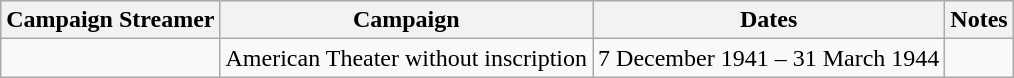<table class="wikitable">
<tr style="background:#efefef;">
<th>Campaign Streamer</th>
<th>Campaign</th>
<th>Dates</th>
<th>Notes</th>
</tr>
<tr>
<td></td>
<td>American Theater without inscription</td>
<td>7 December 1941 – 31 March 1944</td>
<td></td>
</tr>
</table>
